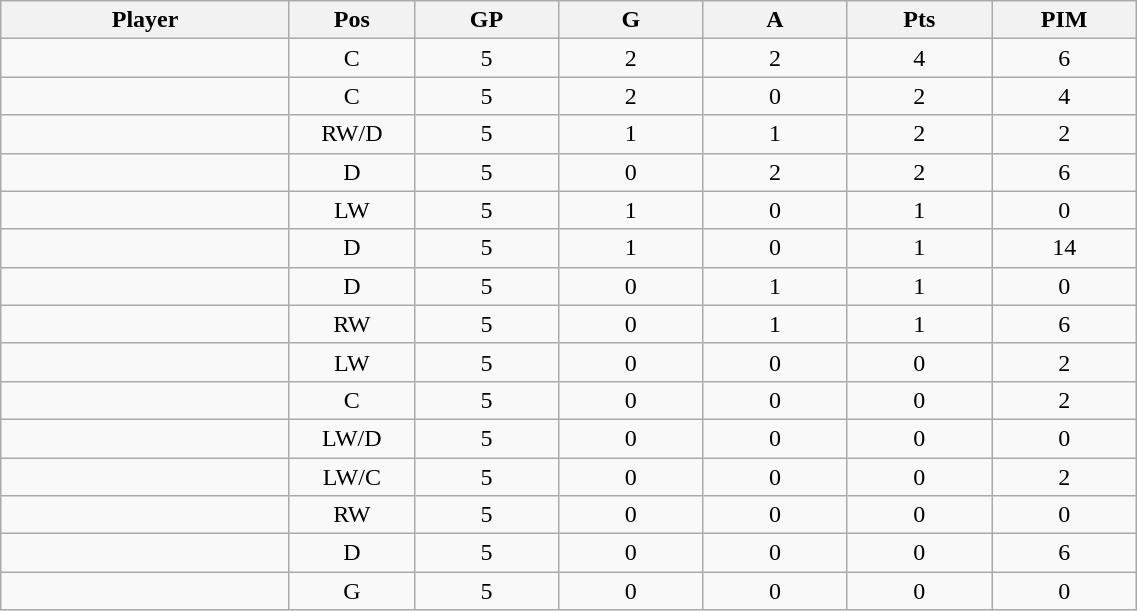<table class="wikitable sortable" width="60%">
<tr ALIGN="center">
<th bgcolor="#DDDDFF" width="10%">Player</th>
<th bgcolor="#DDDDFF" width="3%" title="Position">Pos</th>
<th bgcolor="#DDDDFF" width="5%" title="Games played">GP</th>
<th bgcolor="#DDDDFF" width="5%" title="Goals">G</th>
<th bgcolor="#DDDDFF" width="5%" title="Assists">A</th>
<th bgcolor="#DDDDFF" width="5%" title="Points">Pts</th>
<th bgcolor="#DDDDFF" width="5%" title="Penalties in Minutes">PIM</th>
</tr>
<tr align="center">
<td align="right"></td>
<td>C</td>
<td>5</td>
<td>2</td>
<td>2</td>
<td>4</td>
<td>6</td>
</tr>
<tr align="center">
<td align="right"></td>
<td>C</td>
<td>5</td>
<td>2</td>
<td>0</td>
<td>2</td>
<td>4</td>
</tr>
<tr align="center">
<td align="right"></td>
<td>RW/D</td>
<td>5</td>
<td>1</td>
<td>1</td>
<td>2</td>
<td>2</td>
</tr>
<tr align="center">
<td align="right"></td>
<td>D</td>
<td>5</td>
<td>0</td>
<td>2</td>
<td>2</td>
<td>6</td>
</tr>
<tr align="center">
<td align="right"></td>
<td>LW</td>
<td>5</td>
<td>1</td>
<td>0</td>
<td>1</td>
<td>0</td>
</tr>
<tr align="center">
<td align="right"></td>
<td>D</td>
<td>5</td>
<td>1</td>
<td>0</td>
<td>1</td>
<td>14</td>
</tr>
<tr align="center">
<td align="right"></td>
<td>D</td>
<td>5</td>
<td>0</td>
<td>1</td>
<td>1</td>
<td>0</td>
</tr>
<tr align="center">
<td align="right"></td>
<td>RW</td>
<td>5</td>
<td>0</td>
<td>1</td>
<td>1</td>
<td>6</td>
</tr>
<tr align="center">
<td align="right"></td>
<td>LW</td>
<td>5</td>
<td>0</td>
<td>0</td>
<td>0</td>
<td>2</td>
</tr>
<tr align="center">
<td align="right"></td>
<td>C</td>
<td>5</td>
<td>0</td>
<td>0</td>
<td>0</td>
<td>2</td>
</tr>
<tr align="center">
<td align="right"></td>
<td>LW/D</td>
<td>5</td>
<td>0</td>
<td>0</td>
<td>0</td>
<td>0</td>
</tr>
<tr align="center">
<td align="right"></td>
<td>LW/C</td>
<td>5</td>
<td>0</td>
<td>0</td>
<td>0</td>
<td>2</td>
</tr>
<tr align="center">
<td align="right"></td>
<td>RW</td>
<td>5</td>
<td>0</td>
<td>0</td>
<td>0</td>
<td>0</td>
</tr>
<tr align="center">
<td align="right"></td>
<td>D</td>
<td>5</td>
<td>0</td>
<td>0</td>
<td>0</td>
<td>6</td>
</tr>
<tr align="center">
<td align="right"></td>
<td>G</td>
<td>5</td>
<td>0</td>
<td>0</td>
<td>0</td>
<td>0</td>
</tr>
</table>
